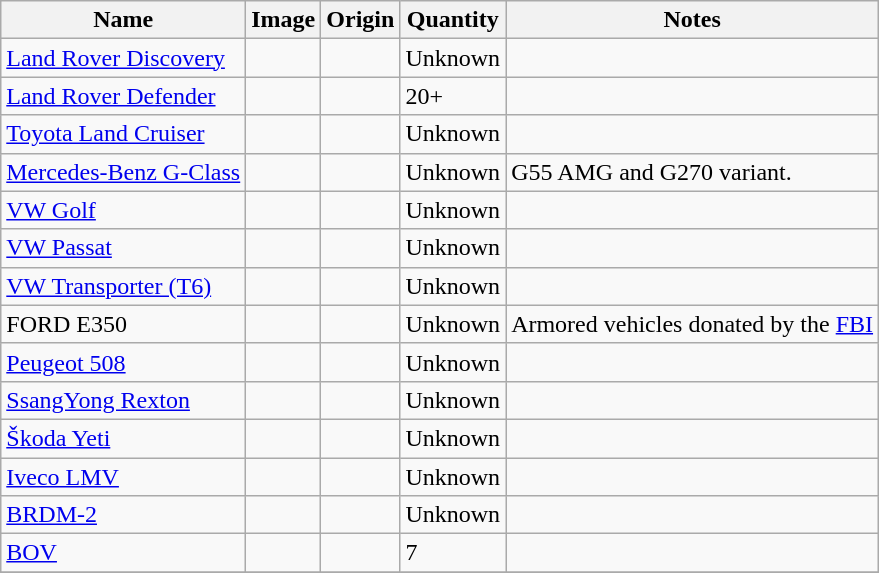<table class="wikitable">
<tr>
<th>Name</th>
<th>Image</th>
<th>Origin</th>
<th>Quantity</th>
<th>Notes</th>
</tr>
<tr>
<td><a href='#'>Land Rover Discovery</a></td>
<td></td>
<td></td>
<td>Unknown</td>
<td></td>
</tr>
<tr>
<td><a href='#'>Land Rover Defender</a></td>
<td></td>
<td></td>
<td>20+</td>
<td></td>
</tr>
<tr>
<td><a href='#'>Toyota Land Cruiser</a></td>
<td></td>
<td></td>
<td>Unknown</td>
<td></td>
</tr>
<tr>
<td><a href='#'>Mercedes-Benz G-Class</a></td>
<td></td>
<td></td>
<td>Unknown</td>
<td>G55 AMG and G270 variant.</td>
</tr>
<tr>
<td><a href='#'>VW Golf</a></td>
<td></td>
<td></td>
<td>Unknown</td>
<td></td>
</tr>
<tr>
<td><a href='#'>VW Passat</a></td>
<td></td>
<td></td>
<td>Unknown</td>
<td></td>
</tr>
<tr>
<td><a href='#'>VW Transporter (T6)</a></td>
<td></td>
<td></td>
<td>Unknown</td>
<td></td>
</tr>
<tr>
<td>FORD E350</td>
<td></td>
<td></td>
<td>Unknown</td>
<td>Armored vehicles donated by the <a href='#'>FBI</a></td>
</tr>
<tr>
<td><a href='#'>Peugeot 508</a></td>
<td></td>
<td></td>
<td>Unknown</td>
<td></td>
</tr>
<tr>
<td><a href='#'>SsangYong Rexton</a></td>
<td></td>
<td></td>
<td>Unknown</td>
<td></td>
</tr>
<tr>
<td><a href='#'>Škoda Yeti</a></td>
<td></td>
<td></td>
<td>Unknown</td>
<td></td>
</tr>
<tr>
<td><a href='#'>Iveco LMV</a></td>
<td></td>
<td></td>
<td>Unknown</td>
<td></td>
</tr>
<tr>
<td><a href='#'>BRDM-2</a></td>
<td></td>
<td></td>
<td>Unknown</td>
<td></td>
</tr>
<tr>
<td><a href='#'>BOV</a></td>
<td></td>
<td></td>
<td>7</td>
<td></td>
</tr>
<tr>
</tr>
</table>
